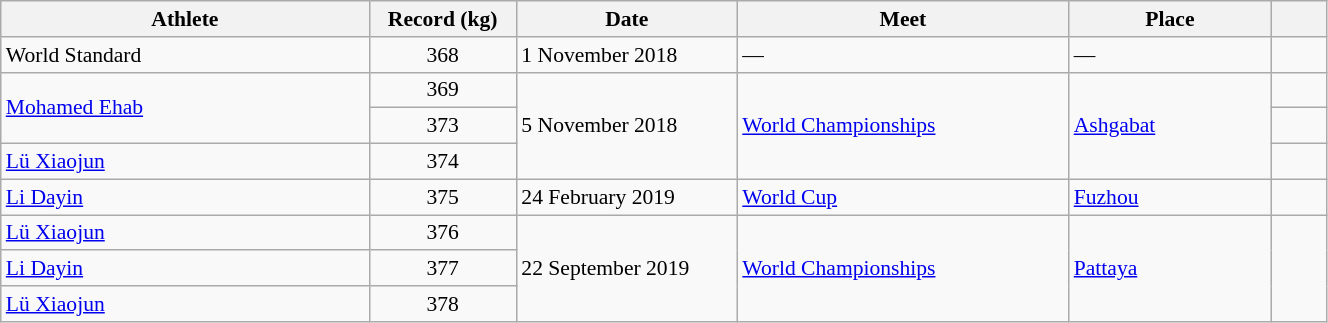<table class="wikitable" style="font-size:90%; width: 70%;">
<tr>
<th width=20%>Athlete</th>
<th width=8%>Record (kg)</th>
<th width=12%>Date</th>
<th width=18%>Meet</th>
<th width=11%>Place</th>
<th width=3%></th>
</tr>
<tr>
<td>World Standard</td>
<td align="center">368</td>
<td>1 November 2018</td>
<td>—</td>
<td>—</td>
<td></td>
</tr>
<tr>
<td rowspan=2> <a href='#'>Mohamed Ehab</a></td>
<td align="center">369</td>
<td rowspan=3>5 November 2018</td>
<td rowspan=3><a href='#'>World Championships</a></td>
<td rowspan=3><a href='#'>Ashgabat</a></td>
<td></td>
</tr>
<tr>
<td align="center">373</td>
<td></td>
</tr>
<tr>
<td> <a href='#'>Lü Xiaojun</a></td>
<td align="center">374</td>
<td></td>
</tr>
<tr>
<td> <a href='#'>Li Dayin</a></td>
<td align="center">375</td>
<td>24 February 2019</td>
<td><a href='#'>World Cup</a></td>
<td><a href='#'>Fuzhou</a></td>
<td></td>
</tr>
<tr>
<td> <a href='#'>Lü Xiaojun</a></td>
<td align="center">376</td>
<td rowspan=3>22 September 2019</td>
<td rowspan=3><a href='#'>World Championships</a></td>
<td rowspan=3><a href='#'>Pattaya</a></td>
<td rowspan=3></td>
</tr>
<tr>
<td> <a href='#'>Li Dayin</a></td>
<td align="center">377</td>
</tr>
<tr>
<td> <a href='#'>Lü Xiaojun</a></td>
<td align="center">378</td>
</tr>
</table>
